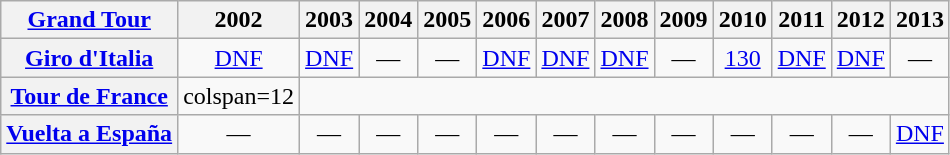<table class="wikitable plainrowheaders">
<tr>
<th scope="col"><a href='#'>Grand Tour</a></th>
<th scope="col">2002</th>
<th scope="col">2003</th>
<th scope="col">2004</th>
<th scope="col">2005</th>
<th scope="col">2006</th>
<th scope="col">2007</th>
<th scope="col">2008</th>
<th scope="col">2009</th>
<th scope="col">2010</th>
<th scope="col">2011</th>
<th scope="col">2012</th>
<th scope="col">2013</th>
</tr>
<tr style="text-align:center;">
<th scope="row"> <a href='#'>Giro d'Italia</a></th>
<td><a href='#'>DNF</a></td>
<td><a href='#'>DNF</a></td>
<td>—</td>
<td>—</td>
<td><a href='#'>DNF</a></td>
<td><a href='#'>DNF</a></td>
<td><a href='#'>DNF</a></td>
<td>—</td>
<td><a href='#'>130</a></td>
<td><a href='#'>DNF</a></td>
<td><a href='#'>DNF</a></td>
<td>—</td>
</tr>
<tr style="text-align:center;">
<th scope="row"> <a href='#'>Tour de France</a></th>
<td>colspan=12 </td>
</tr>
<tr style="text-align:center;">
<th scope="row"> <a href='#'>Vuelta a España</a></th>
<td>—</td>
<td>—</td>
<td>—</td>
<td>—</td>
<td>—</td>
<td>—</td>
<td>—</td>
<td>—</td>
<td>—</td>
<td>—</td>
<td>—</td>
<td><a href='#'>DNF</a></td>
</tr>
</table>
